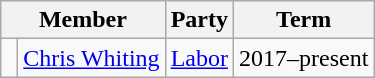<table class="wikitable">
<tr>
<th colspan="2">Member</th>
<th>Party</th>
<th>Term</th>
</tr>
<tr>
<td> </td>
<td><a href='#'>Chris Whiting</a></td>
<td><a href='#'>Labor</a></td>
<td>2017–present</td>
</tr>
</table>
